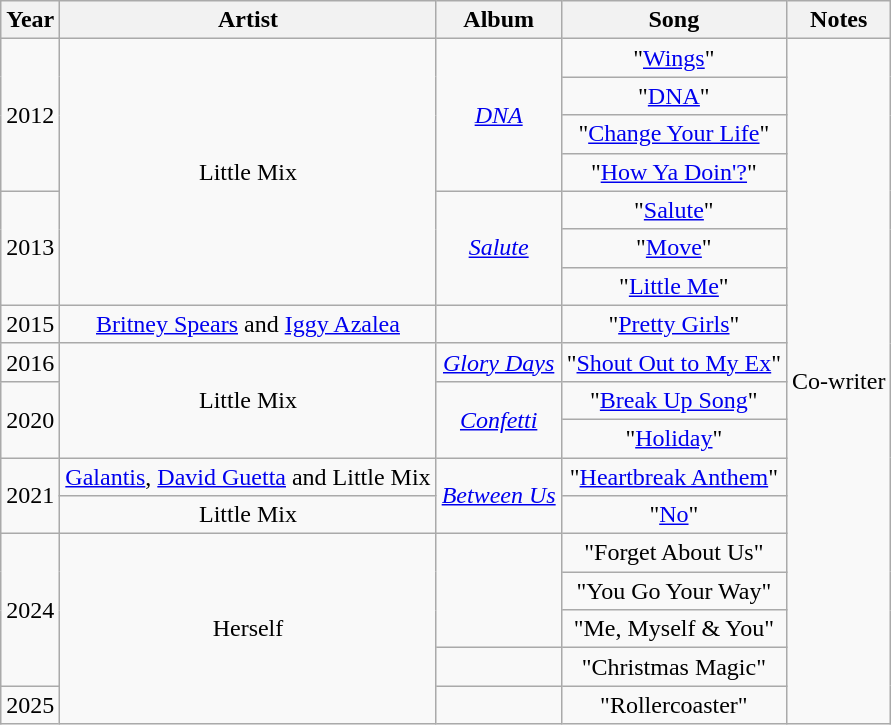<table class="wikitable sortable plainrowheaders" style="text-align:center;">
<tr>
<th>Year</th>
<th>Artist</th>
<th>Album</th>
<th>Song</th>
<th>Notes</th>
</tr>
<tr>
<td rowspan="4">2012</td>
<td rowspan="7">Little Mix</td>
<td rowspan="4"><em><a href='#'>DNA</a></em></td>
<td>"<a href='#'>Wings</a>"</td>
<td rowspan="18">Co-writer</td>
</tr>
<tr>
<td>"<a href='#'>DNA</a>"</td>
</tr>
<tr>
<td>"<a href='#'>Change Your Life</a>"</td>
</tr>
<tr>
<td>"<a href='#'>How Ya Doin'?</a>"</td>
</tr>
<tr>
<td rowspan="3">2013</td>
<td rowspan="3"><em><a href='#'>Salute</a></em></td>
<td>"<a href='#'>Salute</a>"</td>
</tr>
<tr>
<td>"<a href='#'>Move</a>"</td>
</tr>
<tr>
<td>"<a href='#'>Little Me</a>"</td>
</tr>
<tr>
<td>2015</td>
<td><a href='#'>Britney Spears</a> and <a href='#'>Iggy Azalea</a></td>
<td></td>
<td>"<a href='#'>Pretty Girls</a>"</td>
</tr>
<tr>
<td>2016</td>
<td rowspan="3">Little Mix</td>
<td><em><a href='#'>Glory Days</a></em></td>
<td>"<a href='#'>Shout Out to My Ex</a>"</td>
</tr>
<tr>
<td rowspan="2">2020</td>
<td rowspan="2"><em><a href='#'>Confetti</a></em></td>
<td>"<a href='#'>Break Up Song</a>"</td>
</tr>
<tr>
<td>"<a href='#'>Holiday</a>"</td>
</tr>
<tr>
<td rowspan="2">2021</td>
<td><a href='#'>Galantis</a>, <a href='#'>David Guetta</a> and Little Mix</td>
<td rowspan="2"><em><a href='#'>Between Us</a></em></td>
<td>"<a href='#'>Heartbreak Anthem</a>"</td>
</tr>
<tr>
<td>Little Mix</td>
<td>"<a href='#'>No</a>"</td>
</tr>
<tr>
<td rowspan="4">2024</td>
<td rowspan="5">Herself</td>
<td rowspan="3"> </td>
<td>"Forget About Us"</td>
</tr>
<tr>
<td>"You Go Your Way"</td>
</tr>
<tr>
<td>"Me, Myself & You"</td>
</tr>
<tr>
<td></td>
<td>"Christmas Magic"</td>
</tr>
<tr>
<td>2025</td>
<td> </td>
<td>"Rollercoaster"</td>
</tr>
</table>
